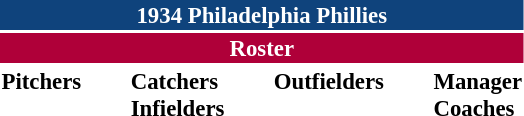<table class="toccolours" style="font-size: 95%;">
<tr>
<th colspan="10" style="background-color: #0f437c; color: white; text-align: center;">1934 Philadelphia Phillies</th>
</tr>
<tr>
<td colspan="10" style="background-color: #af0039; color: white; text-align: center;"><strong>Roster</strong></td>
</tr>
<tr>
<td valign="top"><strong>Pitchers</strong><br>












</td>
<td width="25px"></td>
<td valign="top"><strong>Catchers</strong><br>


<strong>Infielders</strong>









</td>
<td width="25px"></td>
<td valign="top"><strong>Outfielders</strong><br>









</td>
<td width="25px"></td>
<td valign="top"><strong>Manager</strong><br>
<strong>Coaches</strong>

</td>
</tr>
</table>
